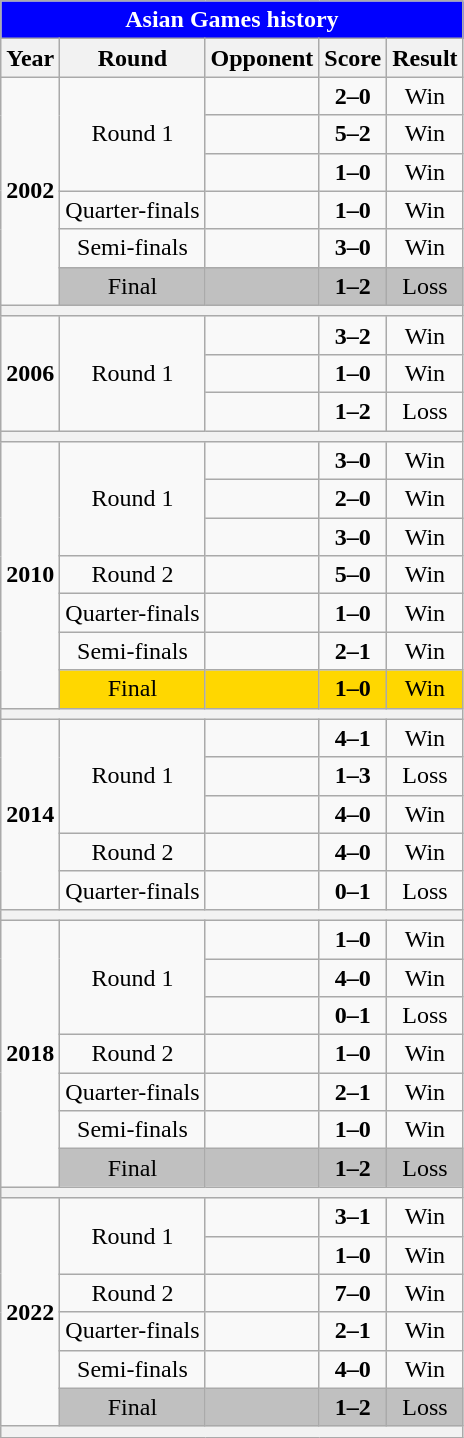<table class="wikitable" style="text-align: center;">
<tr>
<th colspan="5"style=background:blue;color:white>Asian Games history</th>
</tr>
<tr>
<th>Year</th>
<th>Round</th>
<th>Opponent</th>
<th>Score</th>
<th>Result</th>
</tr>
<tr>
<td rowspan="6"><strong>2002</strong></td>
<td rowspan=3>Round 1</td>
<td align="left"></td>
<td><strong>2–0</strong></td>
<td>Win</td>
</tr>
<tr>
<td align="left"></td>
<td><strong>5–2</strong></td>
<td>Win</td>
</tr>
<tr>
<td align="left"></td>
<td><strong>1–0</strong></td>
<td>Win</td>
</tr>
<tr>
<td>Quarter-finals</td>
<td align="left"></td>
<td><strong>1–0</strong></td>
<td>Win</td>
</tr>
<tr>
<td>Semi-finals</td>
<td align="left"></td>
<td><strong>3–0</strong></td>
<td>Win</td>
</tr>
<tr style="background:silver;">
<td>Final</td>
<td align="left"></td>
<td><strong>1–2</strong></td>
<td>Loss</td>
</tr>
<tr>
<th colspan="5"></th>
</tr>
<tr>
<td rowspan=3><strong>2006</strong></td>
<td rowspan=3>Round 1</td>
<td align="left"></td>
<td><strong>3–2</strong></td>
<td>Win</td>
</tr>
<tr>
<td align="left"></td>
<td><strong>1–0</strong></td>
<td>Win</td>
</tr>
<tr>
<td align="left"></td>
<td><strong>1–2</strong></td>
<td>Loss</td>
</tr>
<tr>
<th colspan="5"></th>
</tr>
<tr>
<td rowspan=7><strong>2010</strong></td>
<td rowspan=3>Round 1</td>
<td align="left"></td>
<td><strong>3–0</strong></td>
<td>Win</td>
</tr>
<tr>
<td align="left"></td>
<td><strong>2–0</strong></td>
<td>Win</td>
</tr>
<tr>
<td align="left"></td>
<td><strong>3–0</strong></td>
<td>Win</td>
</tr>
<tr>
<td>Round 2</td>
<td align="left"></td>
<td><strong>5–0</strong></td>
<td>Win</td>
</tr>
<tr>
<td>Quarter-finals</td>
<td align="left"></td>
<td><strong>1–0</strong></td>
<td>Win</td>
</tr>
<tr>
<td>Semi-finals</td>
<td align="left"></td>
<td><strong>2–1</strong></td>
<td>Win</td>
</tr>
<tr style="background:gold;">
<td>Final</td>
<td align="left"></td>
<td><strong>1–0</strong></td>
<td>Win</td>
</tr>
<tr>
<th colspan="5"></th>
</tr>
<tr>
<td rowspan=5><strong>2014</strong></td>
<td rowspan=3>Round 1</td>
<td align="left"></td>
<td><strong>4–1</strong></td>
<td>Win</td>
</tr>
<tr>
<td align="left"></td>
<td><strong>1–3</strong></td>
<td>Loss</td>
</tr>
<tr>
<td align="left"></td>
<td><strong>4–0</strong></td>
<td>Win</td>
</tr>
<tr>
<td>Round 2</td>
<td align="left"></td>
<td><strong>4–0</strong></td>
<td>Win</td>
</tr>
<tr>
<td>Quarter-finals</td>
<td align="left"></td>
<td><strong>0–1</strong></td>
<td>Loss</td>
</tr>
<tr>
<th colspan="5"></th>
</tr>
<tr>
<td rowspan=7><strong>2018</strong></td>
<td rowspan=3>Round 1</td>
<td align="left"></td>
<td><strong>1–0</strong></td>
<td>Win</td>
</tr>
<tr>
<td align="left"></td>
<td><strong>4–0</strong></td>
<td>Win</td>
</tr>
<tr>
<td align="left"></td>
<td><strong>0–1</strong></td>
<td>Loss</td>
</tr>
<tr>
<td>Round 2</td>
<td align="left"></td>
<td><strong>1–0</strong></td>
<td>Win</td>
</tr>
<tr>
<td>Quarter-finals</td>
<td align="left"></td>
<td><strong>2–1</strong></td>
<td>Win</td>
</tr>
<tr>
<td>Semi-finals</td>
<td align="left"></td>
<td><strong>1–0</strong></td>
<td>Win</td>
</tr>
<tr style="background:silver;">
<td>Final</td>
<td align="left"></td>
<td><strong>1–2</strong></td>
<td>Loss</td>
</tr>
<tr>
<th colspan="5"></th>
</tr>
<tr>
<td rowspan="6"><strong>2022</strong></td>
<td rowspan=2>Round 1</td>
<td align="left"></td>
<td><strong>3–1</strong></td>
<td>Win</td>
</tr>
<tr>
<td align="left"></td>
<td><strong>1–0</strong></td>
<td>Win</td>
</tr>
<tr>
<td>Round 2</td>
<td align="left"></td>
<td><strong>7–0</strong></td>
<td>Win</td>
</tr>
<tr>
<td>Quarter-finals</td>
<td align="left"></td>
<td><strong>2–1</strong></td>
<td>Win</td>
</tr>
<tr>
<td>Semi-finals</td>
<td align="left"></td>
<td><strong>4–0</strong></td>
<td>Win</td>
</tr>
<tr bgcolor=silver>
<td>Final</td>
<td align="left"></td>
<td><strong>1–2</strong></td>
<td>Loss</td>
</tr>
<tr>
<th colspan="5"></th>
</tr>
</table>
